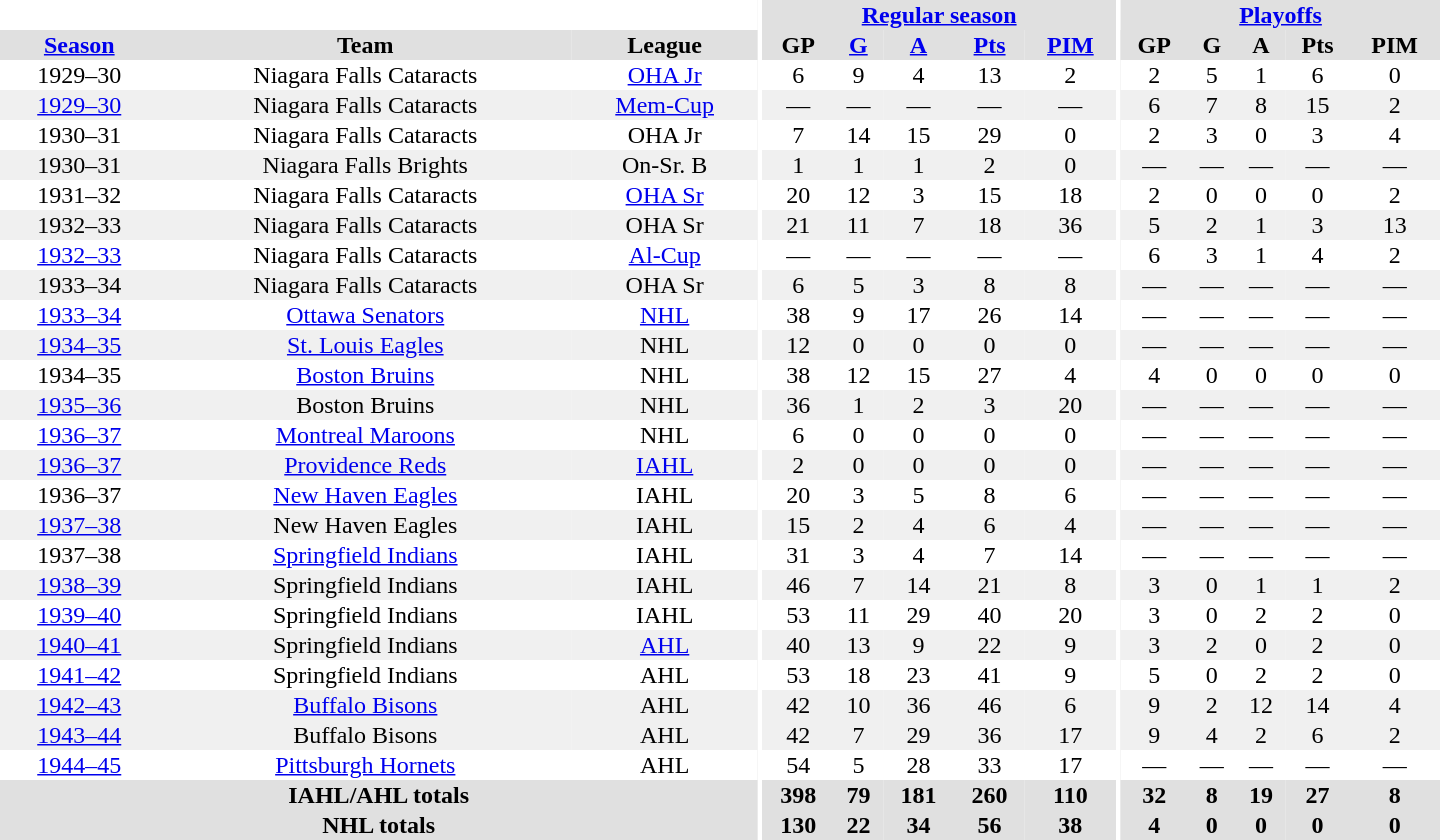<table border="0" cellpadding="1" cellspacing="0" style="text-align:center; width:60em">
<tr bgcolor="#e0e0e0">
<th colspan="3" bgcolor="#ffffff"></th>
<th rowspan="100" bgcolor="#ffffff"></th>
<th colspan="5"><a href='#'>Regular season</a></th>
<th rowspan="100" bgcolor="#ffffff"></th>
<th colspan="5"><a href='#'>Playoffs</a></th>
</tr>
<tr bgcolor="#e0e0e0">
<th><a href='#'>Season</a></th>
<th>Team</th>
<th>League</th>
<th>GP</th>
<th><a href='#'>G</a></th>
<th><a href='#'>A</a></th>
<th><a href='#'>Pts</a></th>
<th><a href='#'>PIM</a></th>
<th>GP</th>
<th>G</th>
<th>A</th>
<th>Pts</th>
<th>PIM</th>
</tr>
<tr>
<td>1929–30</td>
<td>Niagara Falls Cataracts</td>
<td><a href='#'>OHA Jr</a></td>
<td>6</td>
<td>9</td>
<td>4</td>
<td>13</td>
<td>2</td>
<td>2</td>
<td>5</td>
<td>1</td>
<td>6</td>
<td>0</td>
</tr>
<tr bgcolor="#f0f0f0">
<td><a href='#'>1929–30</a></td>
<td>Niagara Falls Cataracts</td>
<td><a href='#'>Mem-Cup</a></td>
<td>—</td>
<td>—</td>
<td>—</td>
<td>—</td>
<td>—</td>
<td>6</td>
<td>7</td>
<td>8</td>
<td>15</td>
<td>2</td>
</tr>
<tr>
<td>1930–31</td>
<td>Niagara Falls Cataracts</td>
<td>OHA Jr</td>
<td>7</td>
<td>14</td>
<td>15</td>
<td>29</td>
<td>0</td>
<td>2</td>
<td>3</td>
<td>0</td>
<td>3</td>
<td>4</td>
</tr>
<tr bgcolor="#f0f0f0">
<td>1930–31</td>
<td>Niagara Falls Brights</td>
<td>On-Sr. B</td>
<td>1</td>
<td>1</td>
<td>1</td>
<td>2</td>
<td>0</td>
<td>—</td>
<td>—</td>
<td>—</td>
<td>—</td>
<td>—</td>
</tr>
<tr>
<td>1931–32</td>
<td>Niagara Falls Cataracts</td>
<td><a href='#'>OHA Sr</a></td>
<td>20</td>
<td>12</td>
<td>3</td>
<td>15</td>
<td>18</td>
<td>2</td>
<td>0</td>
<td>0</td>
<td>0</td>
<td>2</td>
</tr>
<tr bgcolor="#f0f0f0">
<td>1932–33</td>
<td>Niagara Falls Cataracts</td>
<td>OHA Sr</td>
<td>21</td>
<td>11</td>
<td>7</td>
<td>18</td>
<td>36</td>
<td>5</td>
<td>2</td>
<td>1</td>
<td>3</td>
<td>13</td>
</tr>
<tr>
<td><a href='#'>1932–33</a></td>
<td>Niagara Falls Cataracts</td>
<td><a href='#'>Al-Cup</a></td>
<td>—</td>
<td>—</td>
<td>—</td>
<td>—</td>
<td>—</td>
<td>6</td>
<td>3</td>
<td>1</td>
<td>4</td>
<td>2</td>
</tr>
<tr bgcolor="#f0f0f0">
<td>1933–34</td>
<td>Niagara Falls Cataracts</td>
<td>OHA Sr</td>
<td>6</td>
<td>5</td>
<td>3</td>
<td>8</td>
<td>8</td>
<td>—</td>
<td>—</td>
<td>—</td>
<td>—</td>
<td>—</td>
</tr>
<tr>
<td><a href='#'>1933–34</a></td>
<td><a href='#'>Ottawa Senators</a></td>
<td><a href='#'>NHL</a></td>
<td>38</td>
<td>9</td>
<td>17</td>
<td>26</td>
<td>14</td>
<td>—</td>
<td>—</td>
<td>—</td>
<td>—</td>
<td>—</td>
</tr>
<tr bgcolor="#f0f0f0">
<td><a href='#'>1934–35</a></td>
<td><a href='#'>St. Louis Eagles</a></td>
<td>NHL</td>
<td>12</td>
<td>0</td>
<td>0</td>
<td>0</td>
<td>0</td>
<td>—</td>
<td>—</td>
<td>—</td>
<td>—</td>
<td>—</td>
</tr>
<tr>
<td>1934–35</td>
<td><a href='#'>Boston Bruins</a></td>
<td>NHL</td>
<td>38</td>
<td>12</td>
<td>15</td>
<td>27</td>
<td>4</td>
<td>4</td>
<td>0</td>
<td>0</td>
<td>0</td>
<td>0</td>
</tr>
<tr bgcolor="#f0f0f0">
<td><a href='#'>1935–36</a></td>
<td>Boston Bruins</td>
<td>NHL</td>
<td>36</td>
<td>1</td>
<td>2</td>
<td>3</td>
<td>20</td>
<td>—</td>
<td>—</td>
<td>—</td>
<td>—</td>
<td>—</td>
</tr>
<tr>
<td><a href='#'>1936–37</a></td>
<td><a href='#'>Montreal Maroons</a></td>
<td>NHL</td>
<td>6</td>
<td>0</td>
<td>0</td>
<td>0</td>
<td>0</td>
<td>—</td>
<td>—</td>
<td>—</td>
<td>—</td>
<td>—</td>
</tr>
<tr bgcolor="#f0f0f0">
<td><a href='#'>1936–37</a></td>
<td><a href='#'>Providence Reds</a></td>
<td><a href='#'>IAHL</a></td>
<td>2</td>
<td>0</td>
<td>0</td>
<td>0</td>
<td>0</td>
<td>—</td>
<td>—</td>
<td>—</td>
<td>—</td>
<td>—</td>
</tr>
<tr>
<td>1936–37</td>
<td><a href='#'>New Haven Eagles</a></td>
<td>IAHL</td>
<td>20</td>
<td>3</td>
<td>5</td>
<td>8</td>
<td>6</td>
<td>—</td>
<td>—</td>
<td>—</td>
<td>—</td>
<td>—</td>
</tr>
<tr bgcolor="#f0f0f0">
<td><a href='#'>1937–38</a></td>
<td>New Haven Eagles</td>
<td>IAHL</td>
<td>15</td>
<td>2</td>
<td>4</td>
<td>6</td>
<td>4</td>
<td>—</td>
<td>—</td>
<td>—</td>
<td>—</td>
<td>—</td>
</tr>
<tr>
<td>1937–38</td>
<td><a href='#'>Springfield Indians</a></td>
<td>IAHL</td>
<td>31</td>
<td>3</td>
<td>4</td>
<td>7</td>
<td>14</td>
<td>—</td>
<td>—</td>
<td>—</td>
<td>—</td>
<td>—</td>
</tr>
<tr bgcolor="#f0f0f0">
<td><a href='#'>1938–39</a></td>
<td>Springfield Indians</td>
<td>IAHL</td>
<td>46</td>
<td>7</td>
<td>14</td>
<td>21</td>
<td>8</td>
<td>3</td>
<td>0</td>
<td>1</td>
<td>1</td>
<td>2</td>
</tr>
<tr>
<td><a href='#'>1939–40</a></td>
<td>Springfield Indians</td>
<td>IAHL</td>
<td>53</td>
<td>11</td>
<td>29</td>
<td>40</td>
<td>20</td>
<td>3</td>
<td>0</td>
<td>2</td>
<td>2</td>
<td>0</td>
</tr>
<tr bgcolor="#f0f0f0">
<td><a href='#'>1940–41</a></td>
<td>Springfield Indians</td>
<td><a href='#'>AHL</a></td>
<td>40</td>
<td>13</td>
<td>9</td>
<td>22</td>
<td>9</td>
<td>3</td>
<td>2</td>
<td>0</td>
<td>2</td>
<td>0</td>
</tr>
<tr>
<td><a href='#'>1941–42</a></td>
<td>Springfield Indians</td>
<td>AHL</td>
<td>53</td>
<td>18</td>
<td>23</td>
<td>41</td>
<td>9</td>
<td>5</td>
<td>0</td>
<td>2</td>
<td>2</td>
<td>0</td>
</tr>
<tr bgcolor="#f0f0f0">
<td><a href='#'>1942–43</a></td>
<td><a href='#'>Buffalo Bisons</a></td>
<td>AHL</td>
<td>42</td>
<td>10</td>
<td>36</td>
<td>46</td>
<td>6</td>
<td>9</td>
<td>2</td>
<td>12</td>
<td>14</td>
<td>4</td>
</tr>
<tr bgcolor="#f0f0f0">
<td><a href='#'>1943–44</a></td>
<td>Buffalo Bisons</td>
<td>AHL</td>
<td>42</td>
<td>7</td>
<td>29</td>
<td>36</td>
<td>17</td>
<td>9</td>
<td>4</td>
<td>2</td>
<td>6</td>
<td>2</td>
</tr>
<tr>
<td><a href='#'>1944–45</a></td>
<td><a href='#'>Pittsburgh Hornets</a></td>
<td>AHL</td>
<td>54</td>
<td>5</td>
<td>28</td>
<td>33</td>
<td>17</td>
<td>—</td>
<td>—</td>
<td>—</td>
<td>—</td>
<td>—</td>
</tr>
<tr bgcolor="#e0e0e0">
<th colspan="3">IAHL/AHL totals</th>
<th>398</th>
<th>79</th>
<th>181</th>
<th>260</th>
<th>110</th>
<th>32</th>
<th>8</th>
<th>19</th>
<th>27</th>
<th>8</th>
</tr>
<tr bgcolor="#e0e0e0">
<th colspan="3">NHL totals</th>
<th>130</th>
<th>22</th>
<th>34</th>
<th>56</th>
<th>38</th>
<th>4</th>
<th>0</th>
<th>0</th>
<th>0</th>
<th>0</th>
</tr>
</table>
